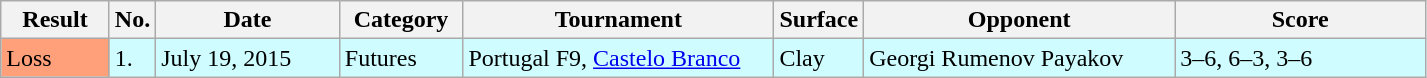<table class="sortable wikitable">
<tr>
<th style="width:65px;">Result</th>
<th style="width:20px;" class="unsortable">No.</th>
<th style="width:115px;">Date</th>
<th style="width:75px;">Category</th>
<th style="width:200px;">Tournament</th>
<th style="width:50px;">Surface</th>
<th style="width:200px;">Opponent</th>
<th style="width:160px;" class="unsortable">Score</th>
</tr>
<tr style="background:#cffcff;">
<td style="background:#ffa07a;">Loss</td>
<td>1.</td>
<td>July 19, 2015</td>
<td>Futures</td>
<td>Portugal F9, <a href='#'>Castelo Branco</a></td>
<td>Clay</td>
<td> Georgi Rumenov Payakov</td>
<td>3–6, 6–3, 3–6</td>
</tr>
</table>
